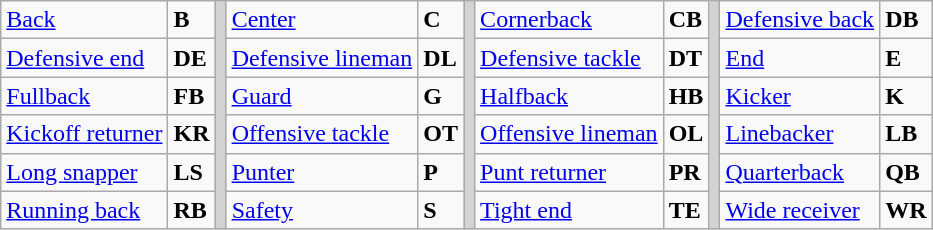<table class="wikitable">
<tr>
<td><a href='#'>Back</a></td>
<td><strong>B</strong></td>
<td rowSpan="6" style="background-color:lightgrey;"></td>
<td><a href='#'>Center</a></td>
<td><strong>C</strong></td>
<td rowSpan="6" style="background-color:lightgrey;"></td>
<td><a href='#'>Cornerback</a></td>
<td><strong>CB</strong></td>
<td rowSpan="6" style="background-color:lightgrey;"></td>
<td><a href='#'>Defensive back</a></td>
<td><strong>DB</strong></td>
</tr>
<tr>
<td><a href='#'>Defensive end</a></td>
<td><strong>DE</strong></td>
<td><a href='#'>Defensive lineman</a></td>
<td><strong>DL</strong></td>
<td><a href='#'>Defensive tackle</a></td>
<td><strong>DT</strong></td>
<td><a href='#'>End</a></td>
<td><strong>E</strong></td>
</tr>
<tr>
<td><a href='#'>Fullback</a></td>
<td><strong>FB</strong></td>
<td><a href='#'>Guard</a></td>
<td><strong>G</strong></td>
<td><a href='#'>Halfback</a></td>
<td><strong>HB</strong></td>
<td><a href='#'>Kicker</a></td>
<td><strong>K</strong></td>
</tr>
<tr>
<td><a href='#'>Kickoff returner</a></td>
<td><strong>KR</strong></td>
<td><a href='#'>Offensive tackle</a></td>
<td><strong>OT</strong></td>
<td><a href='#'>Offensive lineman</a></td>
<td><strong>OL</strong></td>
<td><a href='#'>Linebacker</a></td>
<td><strong>LB</strong></td>
</tr>
<tr>
<td><a href='#'>Long snapper</a></td>
<td><strong>LS</strong></td>
<td><a href='#'>Punter</a></td>
<td><strong>P</strong></td>
<td><a href='#'>Punt returner</a></td>
<td><strong>PR</strong></td>
<td><a href='#'>Quarterback</a></td>
<td><strong>QB</strong></td>
</tr>
<tr>
<td><a href='#'>Running back</a></td>
<td><strong>RB</strong></td>
<td><a href='#'>Safety</a></td>
<td><strong>S</strong></td>
<td><a href='#'>Tight end</a></td>
<td><strong>TE</strong></td>
<td><a href='#'>Wide receiver</a></td>
<td><strong>WR</strong></td>
</tr>
</table>
